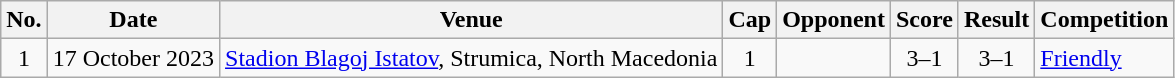<table class="wikitable sortable">
<tr>
<th scope="col">No.</th>
<th scope="col">Date</th>
<th scope="col">Venue</th>
<th scope="col">Cap</th>
<th scope="col">Opponent</th>
<th scope="col">Score</th>
<th scope="col">Result</th>
<th scope="col">Competition</th>
</tr>
<tr>
<td style="text-align: center;">1</td>
<td>17 October 2023</td>
<td><a href='#'>Stadion Blagoj Istatov</a>, Strumica, North Macedonia</td>
<td style="text-align: center;">1</td>
<td></td>
<td style="text-align: center;">3–1</td>
<td style="text-align: center;">3–1</td>
<td><a href='#'>Friendly</a></td>
</tr>
</table>
